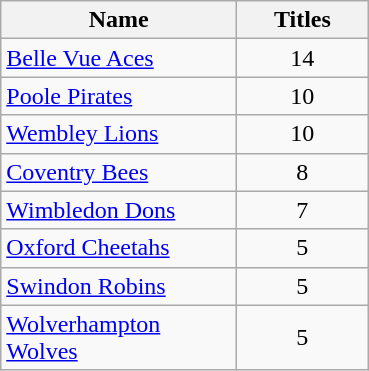<table class="wikitable" style="text-align:left;">
<tr>
<th style="width:150px;">Name</th>
<th style="width:80px;">Titles</th>
</tr>
<tr>
<td><a href='#'>Belle Vue Aces</a></td>
<td style="text-align:center;">14</td>
</tr>
<tr>
<td><a href='#'>Poole Pirates</a></td>
<td style="text-align:center;">10</td>
</tr>
<tr>
<td><a href='#'>Wembley Lions</a></td>
<td style="text-align:center;">10</td>
</tr>
<tr>
<td><a href='#'>Coventry Bees</a></td>
<td style="text-align:center;">8</td>
</tr>
<tr>
<td><a href='#'>Wimbledon Dons</a></td>
<td style="text-align:center;">7</td>
</tr>
<tr>
<td><a href='#'>Oxford Cheetahs</a></td>
<td style="text-align:center;">5</td>
</tr>
<tr>
<td><a href='#'>Swindon Robins</a></td>
<td style="text-align:center;">5</td>
</tr>
<tr>
<td><a href='#'>Wolverhampton Wolves</a></td>
<td style="text-align:center;">5</td>
</tr>
</table>
